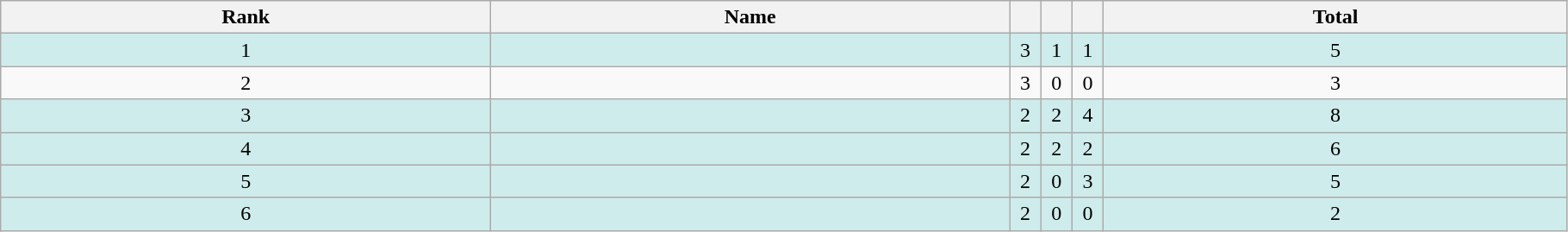<table class="wikitable" width=96% style="text-align:center">
<tr>
<th>Rank</th>
<th>Name</th>
<th style="width:2%;" bgcolor=gold></th>
<th style="width:2%;" bgcolor=silver></th>
<th style="width:2%;" bgcolor=cc9966></th>
<th>Total</th>
</tr>
<tr style="background:#CFECEC">
<td>1</td>
<td align=left></td>
<td>3</td>
<td>1</td>
<td>1</td>
<td>5</td>
</tr>
<tr>
<td>2</td>
<td align=left></td>
<td>3</td>
<td>0</td>
<td>0</td>
<td>3</td>
</tr>
<tr style="background:#CFECEC">
<td>3</td>
<td align=left></td>
<td>2</td>
<td>2</td>
<td>4</td>
<td>8</td>
</tr>
<tr style="background:#CFECEC">
<td>4</td>
<td align=left></td>
<td>2</td>
<td>2</td>
<td>2</td>
<td>6</td>
</tr>
<tr style="background:#CFECEC">
<td>5</td>
<td align=left></td>
<td>2</td>
<td>0</td>
<td>3</td>
<td>5</td>
</tr>
<tr style="background:#CFECEC">
<td>6</td>
<td align=left></td>
<td>2</td>
<td>0</td>
<td>0</td>
<td>2</td>
</tr>
</table>
